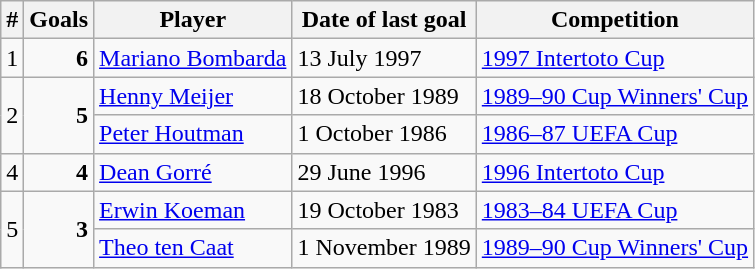<table class="wikitable">
<tr>
<th>#</th>
<th>Goals</th>
<th>Player</th>
<th>Date of last goal</th>
<th>Competition</th>
</tr>
<tr>
<td align=center>1</td>
<td align=right><strong>6</strong></td>
<td> <a href='#'>Mariano Bombarda</a></td>
<td>13 July 1997</td>
<td><a href='#'>1997 Intertoto Cup</a></td>
</tr>
<tr>
<td rowspan="2" align=center>2</td>
<td rowspan="2" align=right><strong>5</strong></td>
<td> <a href='#'>Henny Meijer</a></td>
<td>18 October 1989</td>
<td><a href='#'>1989–90 Cup Winners' Cup</a></td>
</tr>
<tr>
<td> <a href='#'>Peter Houtman</a></td>
<td>1 October 1986</td>
<td><a href='#'>1986–87 UEFA Cup</a></td>
</tr>
<tr>
<td align=center>4</td>
<td align=right><strong>4</strong></td>
<td> <a href='#'>Dean Gorré</a></td>
<td>29 June 1996</td>
<td><a href='#'>1996 Intertoto Cup</a></td>
</tr>
<tr>
<td rowspan="2" align=center>5</td>
<td rowspan="2" align=right><strong>3</strong></td>
<td> <a href='#'>Erwin Koeman</a></td>
<td>19 October 1983</td>
<td><a href='#'>1983–84 UEFA Cup</a></td>
</tr>
<tr>
<td> <a href='#'>Theo ten Caat</a></td>
<td>1 November 1989</td>
<td><a href='#'>1989–90 Cup Winners' Cup</a></td>
</tr>
</table>
